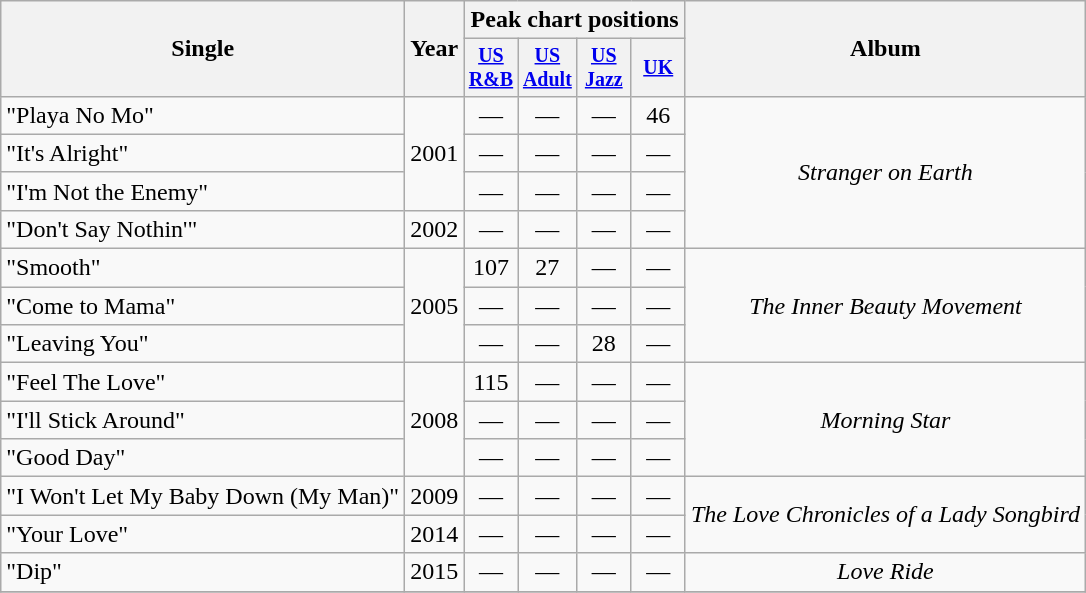<table class="wikitable" style="text-align:center;">
<tr>
<th rowspan="2">Single</th>
<th rowspan="2">Year</th>
<th colspan="4">Peak chart positions</th>
<th rowspan="2">Album</th>
</tr>
<tr style="font-size:smaller;">
<th width="30"><a href='#'>US<br>R&B</a></th>
<th width="30"><a href='#'>US<br>Adult</a></th>
<th width="30"><a href='#'>US<br>Jazz</a></th>
<th width="30"><a href='#'>UK</a></th>
</tr>
<tr>
<td align="left">"Playa No Mo"</td>
<td rowspan="3">2001</td>
<td>—</td>
<td>—</td>
<td>—</td>
<td>46</td>
<td rowspan="4"><em>Stranger on Earth</em></td>
</tr>
<tr>
<td align="left">"It's Alright"</td>
<td>—</td>
<td>—</td>
<td>—</td>
<td>—</td>
</tr>
<tr>
<td align="left">"I'm Not the Enemy"</td>
<td>—</td>
<td>—</td>
<td>—</td>
<td>—</td>
</tr>
<tr>
<td align="left">"Don't Say Nothin'"</td>
<td>2002</td>
<td>—</td>
<td>—</td>
<td>—</td>
<td>—</td>
</tr>
<tr>
<td align="left">"Smooth"</td>
<td rowspan="3">2005</td>
<td>107</td>
<td>27</td>
<td>—</td>
<td>—</td>
<td rowspan="3"><em>The Inner Beauty Movement</em></td>
</tr>
<tr>
<td align="left">"Come to Mama"</td>
<td>—</td>
<td>—</td>
<td>—</td>
<td>—</td>
</tr>
<tr>
<td align="left">"Leaving You"</td>
<td>—</td>
<td>—</td>
<td>28</td>
<td>—</td>
</tr>
<tr>
<td align="left">"Feel The Love"</td>
<td rowspan="3">2008</td>
<td>115</td>
<td>—</td>
<td>—</td>
<td>—</td>
<td rowspan="3"><em>Morning Star</em></td>
</tr>
<tr>
<td align="left">"I'll Stick Around"</td>
<td>—</td>
<td>—</td>
<td>—</td>
<td>—</td>
</tr>
<tr>
<td align="left">"Good Day"</td>
<td>—</td>
<td>—</td>
<td>—</td>
<td>—</td>
</tr>
<tr>
<td align="left">"I Won't Let My Baby Down (My Man)"</td>
<td>2009</td>
<td>—</td>
<td>—</td>
<td>—</td>
<td>—</td>
<td rowspan="2"><em>The Love Chronicles of a Lady Songbird</em></td>
</tr>
<tr>
<td align="left">"Your Love"</td>
<td>2014</td>
<td>—</td>
<td>—</td>
<td>—</td>
<td>—</td>
</tr>
<tr>
<td align="left">"Dip"</td>
<td>2015</td>
<td>—</td>
<td>—</td>
<td>—</td>
<td>—</td>
<td rowspan="1"><em>Love Ride</em></td>
</tr>
<tr>
</tr>
</table>
